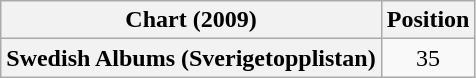<table class="wikitable plainrowheaders" style="text-align:center">
<tr>
<th scope="col">Chart (2009)</th>
<th scope="col">Position</th>
</tr>
<tr>
<th scope="row">Swedish Albums (Sverigetopplistan)</th>
<td>35</td>
</tr>
</table>
